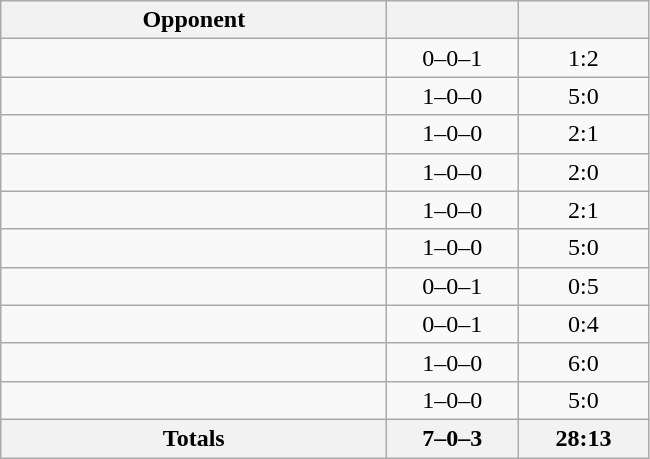<table class="wikitable">
<tr>
<th width="250">Opponent</th>
<th width="80"></th>
<th width="80"></th>
</tr>
<tr>
<td></td>
<td align="center">0–0–1</td>
<td align="center">1:2</td>
</tr>
<tr>
<td></td>
<td align="center">1–0–0</td>
<td align="center">5:0</td>
</tr>
<tr>
<td></td>
<td align="center">1–0–0</td>
<td align="center">2:1</td>
</tr>
<tr>
<td></td>
<td align="center">1–0–0</td>
<td align="center">2:0</td>
</tr>
<tr>
<td></td>
<td align="center">1–0–0</td>
<td align="center">2:1</td>
</tr>
<tr>
<td></td>
<td align="center">1–0–0</td>
<td align="center">5:0</td>
</tr>
<tr>
<td></td>
<td align="center">0–0–1</td>
<td align="center">0:5</td>
</tr>
<tr>
<td></td>
<td align="center">0–0–1</td>
<td align="center">0:4</td>
</tr>
<tr>
<td></td>
<td align="center">1–0–0</td>
<td align="center">6:0</td>
</tr>
<tr>
<td></td>
<td align="center">1–0–0</td>
<td align="center">5:0</td>
</tr>
<tr>
<th>Totals</th>
<th>7–0–3</th>
<th>28:13</th>
</tr>
</table>
